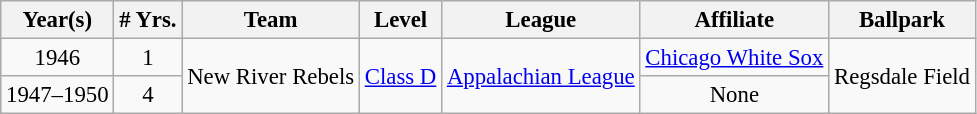<table class="wikitable" style="text-align:center; font-size: 95%;">
<tr>
<th>Year(s)</th>
<th># Yrs.</th>
<th>Team</th>
<th>Level</th>
<th>League</th>
<th>Affiliate</th>
<th>Ballpark</th>
</tr>
<tr>
<td>1946</td>
<td>1</td>
<td rowspan=2>New River Rebels</td>
<td rowspan=2><a href='#'>Class D</a></td>
<td rowspan=2><a href='#'>Appalachian League</a></td>
<td><a href='#'>Chicago White Sox</a></td>
<td rowspan=2>Regsdale Field</td>
</tr>
<tr>
<td>1947–1950</td>
<td>4</td>
<td>None</td>
</tr>
</table>
